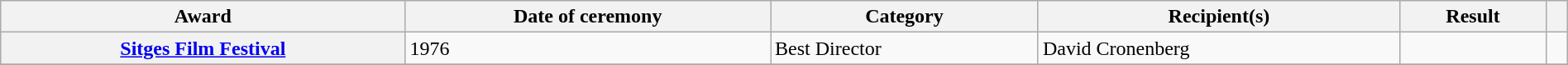<table class="wikitable sortable plainrowheaders" style="width: 100%;">
<tr>
<th scope="col">Award</th>
<th scope="col">Date of ceremony</th>
<th scope="col">Category</th>
<th scope="col">Recipient(s)</th>
<th scope="col">Result</th>
<th scope="col" class="unsortable"></th>
</tr>
<tr>
<th><a href='#'>Sitges Film Festival</a></th>
<td>1976</td>
<td>Best Director</td>
<td>David Cronenberg</td>
<td></td>
<td></td>
</tr>
<tr>
</tr>
</table>
